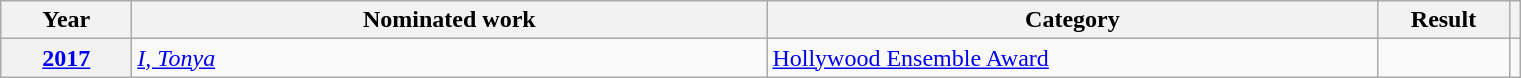<table class=wikitable>
<tr>
<th scope="col" style="width:5em;">Year</th>
<th scope="col" style="width:26em;">Nominated work</th>
<th scope="col" style="width:25em;">Category</th>
<th scope="col" style="width:5em;">Result</th>
<th scope="col"></th>
</tr>
<tr>
<th scope="row"><a href='#'>2017</a></th>
<td><em><a href='#'>I, Tonya</a></em></td>
<td><a href='#'>Hollywood Ensemble Award</a></td>
<td></td>
<td style="text-align:center;"></td>
</tr>
</table>
